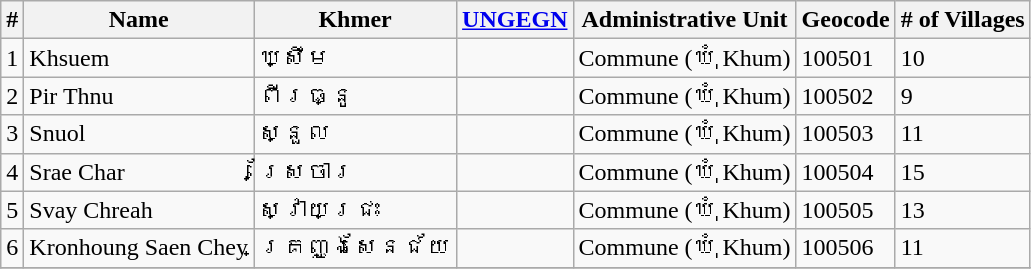<table class="wikitable sortable">
<tr>
<th>#</th>
<th>Name</th>
<th>Khmer</th>
<th><a href='#'>UNGEGN</a></th>
<th>Administrative Unit</th>
<th>Geocode</th>
<th># of Villages</th>
</tr>
<tr>
<td>1</td>
<td>Khsuem</td>
<td>ឃ្សឹម</td>
<td></td>
<td>Commune (ឃុំ Khum)</td>
<td>100501</td>
<td>10</td>
</tr>
<tr>
<td>2</td>
<td>Pir Thnu</td>
<td>ពីរធ្នូ</td>
<td></td>
<td>Commune (ឃុំ Khum)</td>
<td>100502</td>
<td>9</td>
</tr>
<tr>
<td>3</td>
<td>Snuol</td>
<td>ស្នួល</td>
<td></td>
<td>Commune (ឃុំ Khum)</td>
<td>100503</td>
<td>11</td>
</tr>
<tr>
<td>4</td>
<td>Srae Char</td>
<td>ស្រែចារ</td>
<td></td>
<td>Commune (ឃុំ Khum)</td>
<td>100504</td>
<td>15</td>
</tr>
<tr>
<td>5</td>
<td>Svay Chreah</td>
<td>ស្វាយជ្រះ</td>
<td></td>
<td>Commune (ឃុំ Khum)</td>
<td>100505</td>
<td>13</td>
</tr>
<tr>
<td>6</td>
<td>Kronhoung Saen Chey</td>
<td>គ្រញូងសែនជ័យ</td>
<td></td>
<td>Commune (ឃុំ Khum)</td>
<td>100506</td>
<td>11</td>
</tr>
<tr>
</tr>
</table>
